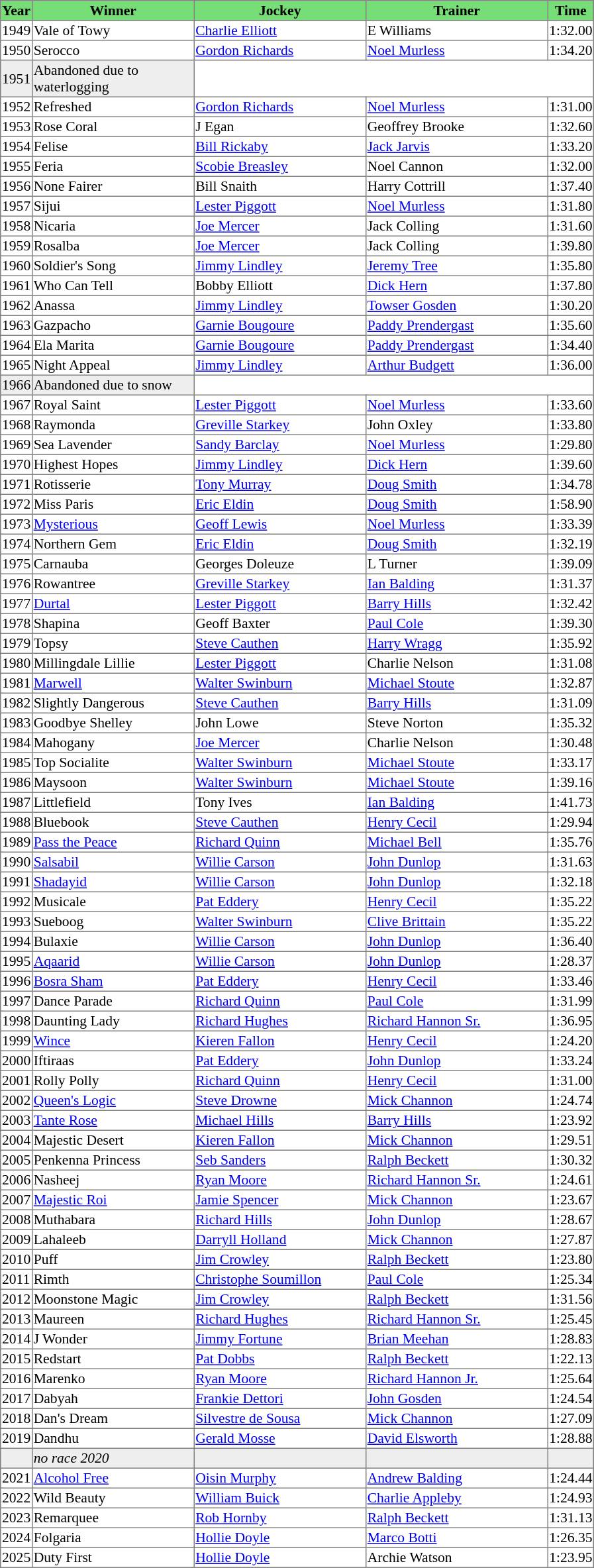<table class = "sortable" | border="1" style="border-collapse: collapse; font-size:90%">
<tr bgcolor="#77dd77" align="center">
<th>Year</th>
<th style="width:160px;">Winner</th>
<th style="width:170px;">Jockey</th>
<th style="width:180px;">Trainer</th>
<th>Time</th>
</tr>
<tr>
<td>1949</td>
<td>Vale of Towy</td>
<td><a href='#'>Charlie Elliott</a></td>
<td>E Williams</td>
<td>1:32.00</td>
</tr>
<tr>
<td>1950</td>
<td>Serocco</td>
<td><a href='#'>Gordon Richards</a></td>
<td><a href='#'>Noel Murless</a></td>
<td>1:34.20</td>
</tr>
<tr bgcolor="#eeeeee">
<td>1951<td>Abandoned due to waterlogging</td></td>
</tr>
<tr>
<td>1952</td>
<td>Refreshed</td>
<td><a href='#'>Gordon Richards</a></td>
<td><a href='#'>Noel Murless</a></td>
<td>1:31.00</td>
</tr>
<tr>
<td>1953</td>
<td>Rose Coral</td>
<td>J Egan</td>
<td>Geoffrey Brooke</td>
<td>1:32.60</td>
</tr>
<tr>
<td>1954</td>
<td>Felise</td>
<td><a href='#'>Bill Rickaby</a></td>
<td><a href='#'>Jack Jarvis</a></td>
<td>1:33.20</td>
</tr>
<tr>
<td>1955</td>
<td>Feria</td>
<td><a href='#'>Scobie Breasley</a></td>
<td>Noel Cannon</td>
<td>1:32.00</td>
</tr>
<tr>
<td>1956</td>
<td>None Fairer</td>
<td>Bill Snaith</td>
<td>Harry Cottrill</td>
<td>1:37.40</td>
</tr>
<tr>
<td>1957</td>
<td>Sijui</td>
<td><a href='#'>Lester Piggott</a></td>
<td><a href='#'>Noel Murless</a></td>
<td>1:31.80</td>
</tr>
<tr>
<td>1958</td>
<td>Nicaria</td>
<td><a href='#'>Joe Mercer</a></td>
<td>Jack Colling</td>
<td>1:31.60</td>
</tr>
<tr>
<td>1959</td>
<td>Rosalba</td>
<td><a href='#'>Joe Mercer</a></td>
<td>Jack Colling</td>
<td>1:39.80</td>
</tr>
<tr>
<td>1960</td>
<td>Soldier's Song</td>
<td><a href='#'>Jimmy Lindley</a></td>
<td><a href='#'>Jeremy Tree</a></td>
<td>1:35.80</td>
</tr>
<tr>
<td>1961</td>
<td>Who Can Tell</td>
<td>Bobby Elliott</td>
<td><a href='#'>Dick Hern</a></td>
<td>1:37.80</td>
</tr>
<tr>
<td>1962</td>
<td>Anassa</td>
<td><a href='#'>Jimmy Lindley</a></td>
<td><a href='#'>Towser Gosden</a></td>
<td>1:30.20</td>
</tr>
<tr>
<td>1963</td>
<td>Gazpacho</td>
<td><a href='#'>Garnie Bougoure</a></td>
<td><a href='#'>Paddy Prendergast</a></td>
<td>1:35.60</td>
</tr>
<tr>
<td>1964</td>
<td>Ela Marita</td>
<td><a href='#'>Garnie Bougoure</a></td>
<td><a href='#'>Paddy Prendergast</a></td>
<td>1:34.40</td>
</tr>
<tr>
<td>1965</td>
<td>Night Appeal</td>
<td><a href='#'>Jimmy Lindley</a></td>
<td><a href='#'>Arthur Budgett</a></td>
<td>1:36.00</td>
</tr>
<tr bgcolor="#eeeeee">
<td>1966<td>Abandoned due to snow</td></td>
</tr>
<tr>
<td>1967</td>
<td>Royal Saint</td>
<td><a href='#'>Lester Piggott</a></td>
<td><a href='#'>Noel Murless</a></td>
<td>1:33.60</td>
</tr>
<tr>
<td>1968</td>
<td>Raymonda</td>
<td><a href='#'>Greville Starkey</a></td>
<td>John Oxley</td>
<td>1:33.80</td>
</tr>
<tr>
<td>1969</td>
<td>Sea Lavender</td>
<td><a href='#'>Sandy Barclay</a></td>
<td><a href='#'>Noel Murless</a></td>
<td>1:29.80</td>
</tr>
<tr>
<td>1970</td>
<td>Highest Hopes</td>
<td><a href='#'>Jimmy Lindley</a></td>
<td><a href='#'>Dick Hern</a></td>
<td>1:39.60</td>
</tr>
<tr>
<td>1971</td>
<td>Rotisserie</td>
<td><a href='#'>Tony Murray</a></td>
<td><a href='#'>Doug Smith</a></td>
<td>1:34.78</td>
</tr>
<tr>
<td>1972</td>
<td>Miss Paris</td>
<td><a href='#'>Eric Eldin</a></td>
<td><a href='#'>Doug Smith</a></td>
<td>1:58.90</td>
</tr>
<tr>
<td>1973</td>
<td><a href='#'>Mysterious</a></td>
<td><a href='#'>Geoff Lewis</a></td>
<td><a href='#'>Noel Murless</a></td>
<td>1:33.39</td>
</tr>
<tr>
<td>1974</td>
<td>Northern Gem</td>
<td><a href='#'>Eric Eldin</a></td>
<td><a href='#'>Doug Smith</a></td>
<td>1:32.19</td>
</tr>
<tr>
<td>1975</td>
<td>Carnauba</td>
<td>Georges Doleuze</td>
<td>L Turner</td>
<td>1:39.09</td>
</tr>
<tr>
<td>1976</td>
<td>Rowantree</td>
<td><a href='#'>Greville Starkey</a></td>
<td><a href='#'>Ian Balding</a></td>
<td>1:31.37</td>
</tr>
<tr>
<td>1977</td>
<td><a href='#'>Durtal</a></td>
<td><a href='#'>Lester Piggott</a></td>
<td><a href='#'>Barry Hills</a></td>
<td>1:32.42</td>
</tr>
<tr>
<td>1978</td>
<td>Shapina</td>
<td>Geoff Baxter</td>
<td><a href='#'>Paul Cole</a></td>
<td>1:39.30</td>
</tr>
<tr>
<td>1979</td>
<td>Topsy</td>
<td><a href='#'>Steve Cauthen</a></td>
<td><a href='#'>Harry Wragg</a></td>
<td>1:35.92</td>
</tr>
<tr>
<td>1980</td>
<td>Millingdale Lillie</td>
<td><a href='#'>Lester Piggott</a></td>
<td>Charlie Nelson</td>
<td>1:31.08</td>
</tr>
<tr>
<td>1981</td>
<td><a href='#'>Marwell</a></td>
<td><a href='#'>Walter Swinburn</a></td>
<td><a href='#'>Michael Stoute</a></td>
<td>1:32.87</td>
</tr>
<tr>
<td>1982</td>
<td>Slightly Dangerous</td>
<td><a href='#'>Steve Cauthen</a></td>
<td><a href='#'>Barry Hills</a></td>
<td>1:31.09</td>
</tr>
<tr>
<td>1983</td>
<td>Goodbye Shelley</td>
<td>John Lowe</td>
<td>Steve Norton</td>
<td>1:35.32</td>
</tr>
<tr>
<td>1984</td>
<td>Mahogany</td>
<td><a href='#'>Joe Mercer</a></td>
<td>Charlie Nelson</td>
<td>1:30.48</td>
</tr>
<tr>
<td>1985</td>
<td>Top Socialite</td>
<td><a href='#'>Walter Swinburn</a></td>
<td><a href='#'>Michael Stoute</a></td>
<td>1:33.17</td>
</tr>
<tr>
<td>1986</td>
<td>Maysoon</td>
<td><a href='#'>Walter Swinburn</a></td>
<td><a href='#'>Michael Stoute</a></td>
<td>1:39.16</td>
</tr>
<tr>
<td>1987</td>
<td>Littlefield</td>
<td>Tony Ives</td>
<td><a href='#'>Ian Balding</a></td>
<td>1:41.73</td>
</tr>
<tr>
<td>1988</td>
<td>Bluebook</td>
<td><a href='#'>Steve Cauthen</a></td>
<td><a href='#'>Henry Cecil</a></td>
<td>1:29.94</td>
</tr>
<tr>
<td>1989</td>
<td><a href='#'>Pass the Peace</a></td>
<td><a href='#'>Richard Quinn</a></td>
<td><a href='#'>Michael Bell</a></td>
<td>1:35.76</td>
</tr>
<tr>
<td>1990</td>
<td><a href='#'>Salsabil</a></td>
<td><a href='#'>Willie Carson</a></td>
<td><a href='#'>John Dunlop</a></td>
<td>1:31.63</td>
</tr>
<tr>
<td>1991</td>
<td><a href='#'>Shadayid</a></td>
<td><a href='#'>Willie Carson</a></td>
<td><a href='#'>John Dunlop</a></td>
<td>1:32.18</td>
</tr>
<tr>
<td>1992</td>
<td>Musicale</td>
<td><a href='#'>Pat Eddery</a></td>
<td><a href='#'>Henry Cecil</a></td>
<td>1:35.22</td>
</tr>
<tr>
<td>1993</td>
<td>Sueboog</td>
<td><a href='#'>Walter Swinburn</a></td>
<td><a href='#'>Clive Brittain</a></td>
<td>1:35.22</td>
</tr>
<tr>
<td>1994</td>
<td>Bulaxie</td>
<td><a href='#'>Willie Carson</a></td>
<td><a href='#'>John Dunlop</a></td>
<td>1:36.40</td>
</tr>
<tr>
<td>1995</td>
<td><a href='#'>Aqaarid</a></td>
<td><a href='#'>Willie Carson</a></td>
<td><a href='#'>John Dunlop</a></td>
<td>1:28.37</td>
</tr>
<tr>
<td>1996</td>
<td><a href='#'>Bosra Sham</a></td>
<td><a href='#'>Pat Eddery</a></td>
<td><a href='#'>Henry Cecil</a></td>
<td>1:33.46</td>
</tr>
<tr>
<td>1997</td>
<td>Dance Parade</td>
<td><a href='#'>Richard Quinn</a></td>
<td><a href='#'>Paul Cole</a></td>
<td>1:31.99</td>
</tr>
<tr>
<td>1998</td>
<td>Daunting Lady</td>
<td><a href='#'>Richard Hughes</a></td>
<td><a href='#'>Richard Hannon Sr.</a></td>
<td>1:36.95</td>
</tr>
<tr>
<td>1999</td>
<td><a href='#'>Wince</a></td>
<td><a href='#'>Kieren Fallon</a></td>
<td><a href='#'>Henry Cecil</a></td>
<td>1:24.20</td>
</tr>
<tr>
<td>2000</td>
<td>Iftiraas</td>
<td><a href='#'>Pat Eddery</a></td>
<td><a href='#'>John Dunlop</a></td>
<td>1:33.24</td>
</tr>
<tr>
<td>2001</td>
<td>Rolly Polly</td>
<td><a href='#'>Richard Quinn</a></td>
<td><a href='#'>Henry Cecil</a></td>
<td>1:31.00</td>
</tr>
<tr>
<td>2002</td>
<td><a href='#'>Queen's Logic</a></td>
<td><a href='#'>Steve Drowne</a></td>
<td><a href='#'>Mick Channon</a></td>
<td>1:24.74</td>
</tr>
<tr>
<td>2003</td>
<td><a href='#'>Tante Rose</a></td>
<td><a href='#'>Michael Hills</a></td>
<td><a href='#'>Barry Hills</a></td>
<td>1:23.92</td>
</tr>
<tr>
<td>2004</td>
<td>Majestic Desert</td>
<td><a href='#'>Kieren Fallon</a></td>
<td><a href='#'>Mick Channon</a></td>
<td>1:29.51</td>
</tr>
<tr>
<td>2005</td>
<td>Penkenna Princess</td>
<td><a href='#'>Seb Sanders</a></td>
<td><a href='#'>Ralph Beckett</a></td>
<td>1:30.32</td>
</tr>
<tr>
<td>2006</td>
<td>Nasheej</td>
<td><a href='#'>Ryan Moore</a></td>
<td><a href='#'>Richard Hannon Sr.</a></td>
<td>1:24.61</td>
</tr>
<tr>
<td>2007</td>
<td><a href='#'>Majestic Roi</a></td>
<td><a href='#'>Jamie Spencer</a></td>
<td><a href='#'>Mick Channon</a></td>
<td>1:23.67</td>
</tr>
<tr>
<td>2008</td>
<td>Muthabara</td>
<td><a href='#'>Richard Hills</a></td>
<td><a href='#'>John Dunlop</a></td>
<td>1:28.67</td>
</tr>
<tr>
<td>2009</td>
<td>Lahaleeb</td>
<td><a href='#'>Darryll Holland</a></td>
<td><a href='#'>Mick Channon</a></td>
<td>1:27.87</td>
</tr>
<tr>
<td>2010</td>
<td>Puff</td>
<td><a href='#'>Jim Crowley</a></td>
<td><a href='#'>Ralph Beckett</a></td>
<td>1:23.80</td>
</tr>
<tr>
<td>2011</td>
<td>Rimth</td>
<td><a href='#'>Christophe Soumillon</a></td>
<td><a href='#'>Paul Cole</a></td>
<td>1:25.34</td>
</tr>
<tr>
<td>2012</td>
<td>Moonstone Magic</td>
<td><a href='#'>Jim Crowley</a></td>
<td><a href='#'>Ralph Beckett</a></td>
<td>1:31.56</td>
</tr>
<tr>
<td>2013</td>
<td>Maureen</td>
<td><a href='#'>Richard Hughes</a></td>
<td><a href='#'>Richard Hannon Sr.</a></td>
<td>1:25.45</td>
</tr>
<tr>
<td>2014</td>
<td>J Wonder</td>
<td><a href='#'>Jimmy Fortune</a></td>
<td><a href='#'>Brian Meehan</a></td>
<td>1:28.83</td>
</tr>
<tr>
<td>2015</td>
<td>Redstart</td>
<td><a href='#'>Pat Dobbs</a></td>
<td><a href='#'>Ralph Beckett</a></td>
<td>1:22.13</td>
</tr>
<tr>
<td>2016</td>
<td>Marenko</td>
<td><a href='#'>Ryan Moore</a></td>
<td><a href='#'>Richard Hannon Jr.</a></td>
<td>1:25.64</td>
</tr>
<tr>
<td>2017</td>
<td>Dabyah</td>
<td><a href='#'>Frankie Dettori</a></td>
<td><a href='#'>John Gosden</a></td>
<td>1:24.54</td>
</tr>
<tr>
<td>2018</td>
<td>Dan's Dream</td>
<td><a href='#'>Silvestre de Sousa</a></td>
<td><a href='#'>Mick Channon</a></td>
<td>1:27.09</td>
</tr>
<tr>
<td>2019</td>
<td>Dandhu</td>
<td><a href='#'>Gerald Mosse</a></td>
<td><a href='#'>David Elsworth</a></td>
<td>1:28.88</td>
</tr>
<tr bgcolor="#eeeeee">
<td data-sort-value="2020"></td>
<td><em>no race 2020</em> </td>
<td></td>
<td></td>
<td></td>
</tr>
<tr>
<td>2021</td>
<td><a href='#'>Alcohol Free</a></td>
<td><a href='#'>Oisin Murphy</a></td>
<td><a href='#'>Andrew Balding</a></td>
<td>1:24.44</td>
</tr>
<tr>
<td>2022</td>
<td>Wild Beauty</td>
<td><a href='#'>William Buick</a></td>
<td><a href='#'>Charlie Appleby</a></td>
<td>1:24.93</td>
</tr>
<tr>
<td>2023</td>
<td>Remarquee</td>
<td><a href='#'>Rob Hornby</a></td>
<td><a href='#'>Ralph Beckett</a></td>
<td>1:31.13</td>
</tr>
<tr>
<td>2024</td>
<td>Folgaria</td>
<td><a href='#'>Hollie Doyle</a></td>
<td><a href='#'>Marco Botti</a></td>
<td>1:26.35</td>
</tr>
<tr>
<td>2025</td>
<td>Duty First</td>
<td><a href='#'>Hollie Doyle</a></td>
<td>Archie Watson</td>
<td>1:23.95</td>
</tr>
</table>
